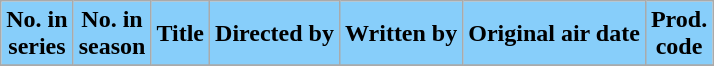<table class="wikitable plainrowheaders" style="background:#fff;">
<tr>
<th scope="col" style="background:#87cefa;">No. in<br>series</th>
<th scope="col" style="background:#87cefa;">No. in<br>season</th>
<th scope="col" style="background:#87cefa;">Title</th>
<th scope="col" style="background:#87cefa;">Directed by</th>
<th scope="col" style="background:#87cefa;">Written by</th>
<th scope="col" style="background:#87cefa;">Original air date</th>
<th scope="col" style="background:#87cefa;">Prod.<br>code</th>
</tr>
<tr>
</tr>
</table>
